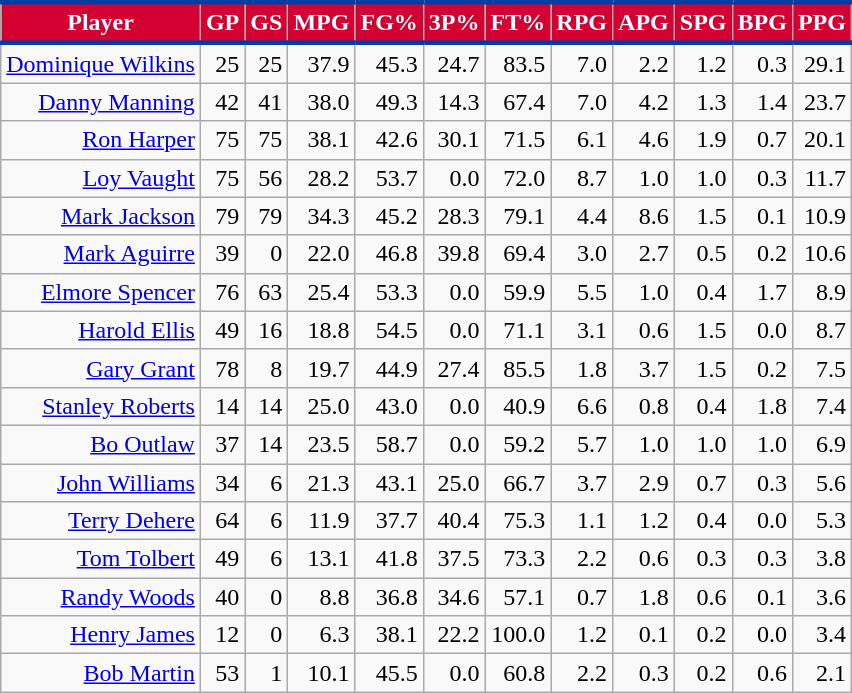<table class="wikitable sortable" style="text-align:right;">
<tr>
<th style="background:#D50032; color:#FFFFFF; border-top:#003DA5 3px solid; border-bottom:#003DA5 3px solid;">Player</th>
<th style="background:#D50032; color:#FFFFFF; border-top:#003DA5 3px solid; border-bottom:#003DA5 3px solid;">GP</th>
<th style="background:#D50032; color:#FFFFFF; border-top:#003DA5 3px solid; border-bottom:#003DA5 3px solid;">GS</th>
<th style="background:#D50032; color:#FFFFFF; border-top:#003DA5 3px solid; border-bottom:#003DA5 3px solid;">MPG</th>
<th style="background:#D50032; color:#FFFFFF; border-top:#003DA5 3px solid; border-bottom:#003DA5 3px solid;">FG%</th>
<th style="background:#D50032; color:#FFFFFF; border-top:#003DA5 3px solid; border-bottom:#003DA5 3px solid;">3P%</th>
<th style="background:#D50032; color:#FFFFFF; border-top:#003DA5 3px solid; border-bottom:#003DA5 3px solid;">FT%</th>
<th style="background:#D50032; color:#FFFFFF; border-top:#003DA5 3px solid; border-bottom:#003DA5 3px solid;">RPG</th>
<th style="background:#D50032; color:#FFFFFF; border-top:#003DA5 3px solid; border-bottom:#003DA5 3px solid;">APG</th>
<th style="background:#D50032; color:#FFFFFF; border-top:#003DA5 3px solid; border-bottom:#003DA5 3px solid;">SPG</th>
<th style="background:#D50032; color:#FFFFFF; border-top:#003DA5 3px solid; border-bottom:#003DA5 3px solid;">BPG</th>
<th style="background:#D50032; color:#FFFFFF; border-top:#003DA5 3px solid; border-bottom:#003DA5 3px solid;">PPG</th>
</tr>
<tr>
<td><a href='#'>Dominique Wilkins</a></td>
<td>25</td>
<td>25</td>
<td>37.9</td>
<td>45.3</td>
<td>24.7</td>
<td>83.5</td>
<td>7.0</td>
<td>2.2</td>
<td>1.2</td>
<td>0.3</td>
<td>29.1</td>
</tr>
<tr>
<td><a href='#'>Danny Manning</a></td>
<td>42</td>
<td>41</td>
<td>38.0</td>
<td>49.3</td>
<td>14.3</td>
<td>67.4</td>
<td>7.0</td>
<td>4.2</td>
<td>1.3</td>
<td>1.4</td>
<td>23.7</td>
</tr>
<tr>
<td><a href='#'>Ron Harper</a></td>
<td>75</td>
<td>75</td>
<td>38.1</td>
<td>42.6</td>
<td>30.1</td>
<td>71.5</td>
<td>6.1</td>
<td>4.6</td>
<td>1.9</td>
<td>0.7</td>
<td>20.1</td>
</tr>
<tr>
<td><a href='#'>Loy Vaught</a></td>
<td>75</td>
<td>56</td>
<td>28.2</td>
<td>53.7</td>
<td>0.0</td>
<td>72.0</td>
<td>8.7</td>
<td>1.0</td>
<td>1.0</td>
<td>0.3</td>
<td>11.7</td>
</tr>
<tr>
<td><a href='#'>Mark Jackson</a></td>
<td>79</td>
<td>79</td>
<td>34.3</td>
<td>45.2</td>
<td>28.3</td>
<td>79.1</td>
<td>4.4</td>
<td>8.6</td>
<td>1.5</td>
<td>0.1</td>
<td>10.9</td>
</tr>
<tr>
<td><a href='#'>Mark Aguirre</a></td>
<td>39</td>
<td>0</td>
<td>22.0</td>
<td>46.8</td>
<td>39.8</td>
<td>69.4</td>
<td>3.0</td>
<td>2.7</td>
<td>0.5</td>
<td>0.2</td>
<td>10.6</td>
</tr>
<tr>
<td><a href='#'>Elmore Spencer</a></td>
<td>76</td>
<td>63</td>
<td>25.4</td>
<td>53.3</td>
<td>0.0</td>
<td>59.9</td>
<td>5.5</td>
<td>1.0</td>
<td>0.4</td>
<td>1.7</td>
<td>8.9</td>
</tr>
<tr>
<td><a href='#'>Harold Ellis</a></td>
<td>49</td>
<td>16</td>
<td>18.8</td>
<td>54.5</td>
<td>0.0</td>
<td>71.1</td>
<td>3.1</td>
<td>0.6</td>
<td>1.5</td>
<td>0.0</td>
<td>8.7</td>
</tr>
<tr>
<td><a href='#'>Gary Grant</a></td>
<td>78</td>
<td>8</td>
<td>19.7</td>
<td>44.9</td>
<td>27.4</td>
<td>85.5</td>
<td>1.8</td>
<td>3.7</td>
<td>1.5</td>
<td>0.2</td>
<td>7.5</td>
</tr>
<tr>
<td><a href='#'>Stanley Roberts</a></td>
<td>14</td>
<td>14</td>
<td>25.0</td>
<td>43.0</td>
<td>0.0</td>
<td>40.9</td>
<td>6.6</td>
<td>0.8</td>
<td>0.4</td>
<td>1.8</td>
<td>7.4</td>
</tr>
<tr>
<td><a href='#'>Bo Outlaw</a></td>
<td>37</td>
<td>14</td>
<td>23.5</td>
<td>58.7</td>
<td>0.0</td>
<td>59.2</td>
<td>5.7</td>
<td>1.0</td>
<td>1.0</td>
<td>1.0</td>
<td>6.9</td>
</tr>
<tr>
<td><a href='#'>John Williams</a></td>
<td>34</td>
<td>6</td>
<td>21.3</td>
<td>43.1</td>
<td>25.0</td>
<td>66.7</td>
<td>3.7</td>
<td>2.9</td>
<td>0.7</td>
<td>0.3</td>
<td>5.6</td>
</tr>
<tr>
<td><a href='#'>Terry Dehere</a></td>
<td>64</td>
<td>6</td>
<td>11.9</td>
<td>37.7</td>
<td>40.4</td>
<td>75.3</td>
<td>1.1</td>
<td>1.2</td>
<td>0.4</td>
<td>0.0</td>
<td>5.3</td>
</tr>
<tr>
<td><a href='#'>Tom Tolbert</a></td>
<td>49</td>
<td>6</td>
<td>13.1</td>
<td>41.8</td>
<td>37.5</td>
<td>73.3</td>
<td>2.2</td>
<td>0.6</td>
<td>0.3</td>
<td>0.3</td>
<td>3.8</td>
</tr>
<tr>
<td><a href='#'>Randy Woods</a></td>
<td>40</td>
<td>0</td>
<td>8.8</td>
<td>36.8</td>
<td>34.6</td>
<td>57.1</td>
<td>0.7</td>
<td>1.8</td>
<td>0.6</td>
<td>0.1</td>
<td>3.6</td>
</tr>
<tr>
<td><a href='#'>Henry James</a></td>
<td>12</td>
<td>0</td>
<td>6.3</td>
<td>38.1</td>
<td>22.2</td>
<td>100.0</td>
<td>1.2</td>
<td>0.1</td>
<td>0.2</td>
<td>0.0</td>
<td>3.4</td>
</tr>
<tr>
<td><a href='#'>Bob Martin</a></td>
<td>53</td>
<td>1</td>
<td>10.1</td>
<td>45.5</td>
<td>0.0</td>
<td>60.8</td>
<td>2.2</td>
<td>0.3</td>
<td>0.2</td>
<td>0.6</td>
<td>2.1</td>
</tr>
</table>
